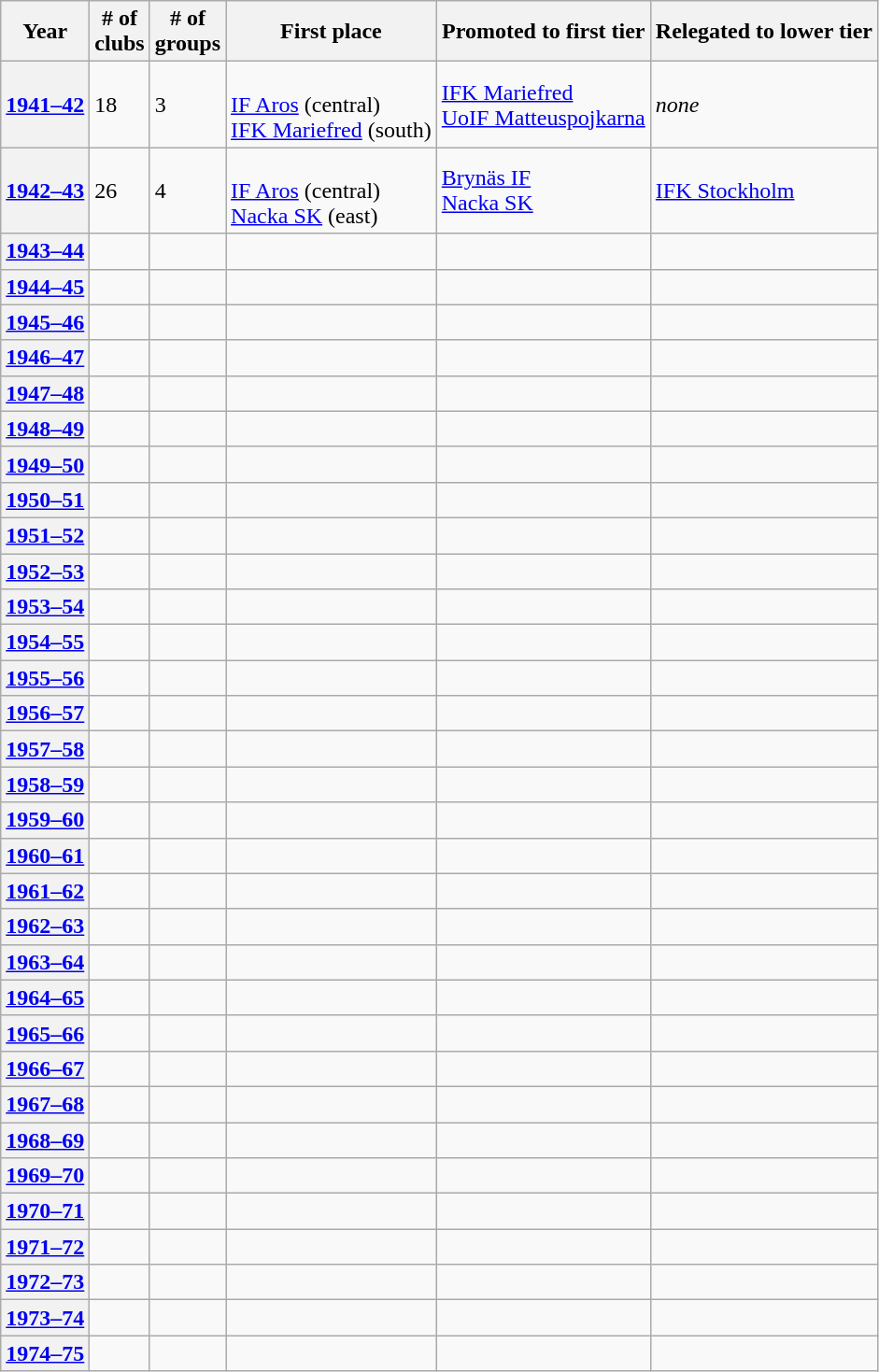<table class="wikitable">
<tr>
<th>Year</th>
<th># of<br>clubs</th>
<th># of<br>groups</th>
<th>First place</th>
<th>Promoted to first tier</th>
<th>Relegated to lower tier</th>
</tr>
<tr>
<th><a href='#'>1941–42</a></th>
<td>18</td>
<td>3</td>
<td><br><a href='#'>IF Aros</a> (central)<br><a href='#'>IFK Mariefred</a> (south)</td>
<td><a href='#'>IFK Mariefred</a><br><a href='#'>UoIF Matteuspojkarna</a></td>
<td><em>none</em></td>
</tr>
<tr>
<th><a href='#'>1942–43</a></th>
<td>26</td>
<td>4</td>
<td><br><a href='#'>IF Aros</a> (central)<br><a href='#'>Nacka SK</a> (east)<br></td>
<td><a href='#'>Brynäs IF</a><br><a href='#'>Nacka SK</a></td>
<td><a href='#'>IFK Stockholm</a></td>
</tr>
<tr>
<th><a href='#'>1943–44</a></th>
<td></td>
<td></td>
<td></td>
<td></td>
<td></td>
</tr>
<tr>
<th><a href='#'>1944–45</a></th>
<td></td>
<td></td>
<td></td>
<td></td>
<td></td>
</tr>
<tr>
<th><a href='#'>1945–46</a></th>
<td></td>
<td></td>
<td></td>
<td></td>
<td></td>
</tr>
<tr>
<th><a href='#'>1946–47</a></th>
<td></td>
<td></td>
<td></td>
<td></td>
<td></td>
</tr>
<tr>
<th><a href='#'>1947–48</a></th>
<td></td>
<td></td>
<td></td>
<td></td>
<td></td>
</tr>
<tr>
<th><a href='#'>1948–49</a></th>
<td></td>
<td></td>
<td></td>
<td></td>
<td></td>
</tr>
<tr>
<th><a href='#'>1949–50</a></th>
<td></td>
<td></td>
<td></td>
<td></td>
<td></td>
</tr>
<tr>
<th><a href='#'>1950–51</a></th>
<td></td>
<td></td>
<td></td>
<td></td>
<td></td>
</tr>
<tr>
<th><a href='#'>1951–52</a></th>
<td></td>
<td></td>
<td></td>
<td></td>
<td></td>
</tr>
<tr>
<th><a href='#'>1952–53</a></th>
<td></td>
<td></td>
<td></td>
<td></td>
<td></td>
</tr>
<tr>
<th><a href='#'>1953–54</a></th>
<td></td>
<td></td>
<td></td>
<td></td>
<td></td>
</tr>
<tr>
<th><a href='#'>1954–55</a></th>
<td></td>
<td></td>
<td></td>
<td></td>
<td></td>
</tr>
<tr>
<th><a href='#'>1955–56</a></th>
<td></td>
<td></td>
<td></td>
<td></td>
<td></td>
</tr>
<tr>
<th><a href='#'>1956–57</a></th>
<td></td>
<td></td>
<td></td>
<td></td>
<td></td>
</tr>
<tr>
<th><a href='#'>1957–58</a></th>
<td></td>
<td></td>
<td></td>
<td></td>
<td></td>
</tr>
<tr>
<th><a href='#'>1958–59</a></th>
<td></td>
<td></td>
<td></td>
<td></td>
<td></td>
</tr>
<tr>
<th><a href='#'>1959–60</a></th>
<td></td>
<td></td>
<td></td>
<td></td>
<td></td>
</tr>
<tr>
<th><a href='#'>1960–61</a></th>
<td></td>
<td></td>
<td></td>
<td></td>
<td></td>
</tr>
<tr>
<th><a href='#'>1961–62</a></th>
<td></td>
<td></td>
<td></td>
<td></td>
<td></td>
</tr>
<tr>
<th><a href='#'>1962–63</a></th>
<td></td>
<td></td>
<td></td>
<td></td>
<td></td>
</tr>
<tr>
<th><a href='#'>1963–64</a></th>
<td></td>
<td></td>
<td></td>
<td></td>
<td></td>
</tr>
<tr>
<th><a href='#'>1964–65</a></th>
<td></td>
<td></td>
<td></td>
<td></td>
<td></td>
</tr>
<tr>
<th><a href='#'>1965–66</a></th>
<td></td>
<td></td>
<td></td>
<td></td>
<td></td>
</tr>
<tr>
<th><a href='#'>1966–67</a></th>
<td></td>
<td></td>
<td></td>
<td></td>
<td></td>
</tr>
<tr>
<th><a href='#'>1967–68</a></th>
<td></td>
<td></td>
<td></td>
<td></td>
<td></td>
</tr>
<tr>
<th><a href='#'>1968–69</a></th>
<td></td>
<td></td>
<td></td>
<td></td>
<td></td>
</tr>
<tr>
<th><a href='#'>1969–70</a></th>
<td></td>
<td></td>
<td></td>
<td></td>
<td></td>
</tr>
<tr>
<th><a href='#'>1970–71</a></th>
<td></td>
<td></td>
<td></td>
<td></td>
<td></td>
</tr>
<tr>
<th><a href='#'>1971–72</a></th>
<td></td>
<td></td>
<td></td>
<td></td>
<td></td>
</tr>
<tr>
<th><a href='#'>1972–73</a></th>
<td></td>
<td></td>
<td></td>
<td></td>
<td></td>
</tr>
<tr>
<th><a href='#'>1973–74</a></th>
<td></td>
<td></td>
<td></td>
<td></td>
<td></td>
</tr>
<tr>
<th><a href='#'>1974–75</a></th>
<td></td>
<td></td>
<td></td>
<td></td>
<td></td>
</tr>
</table>
